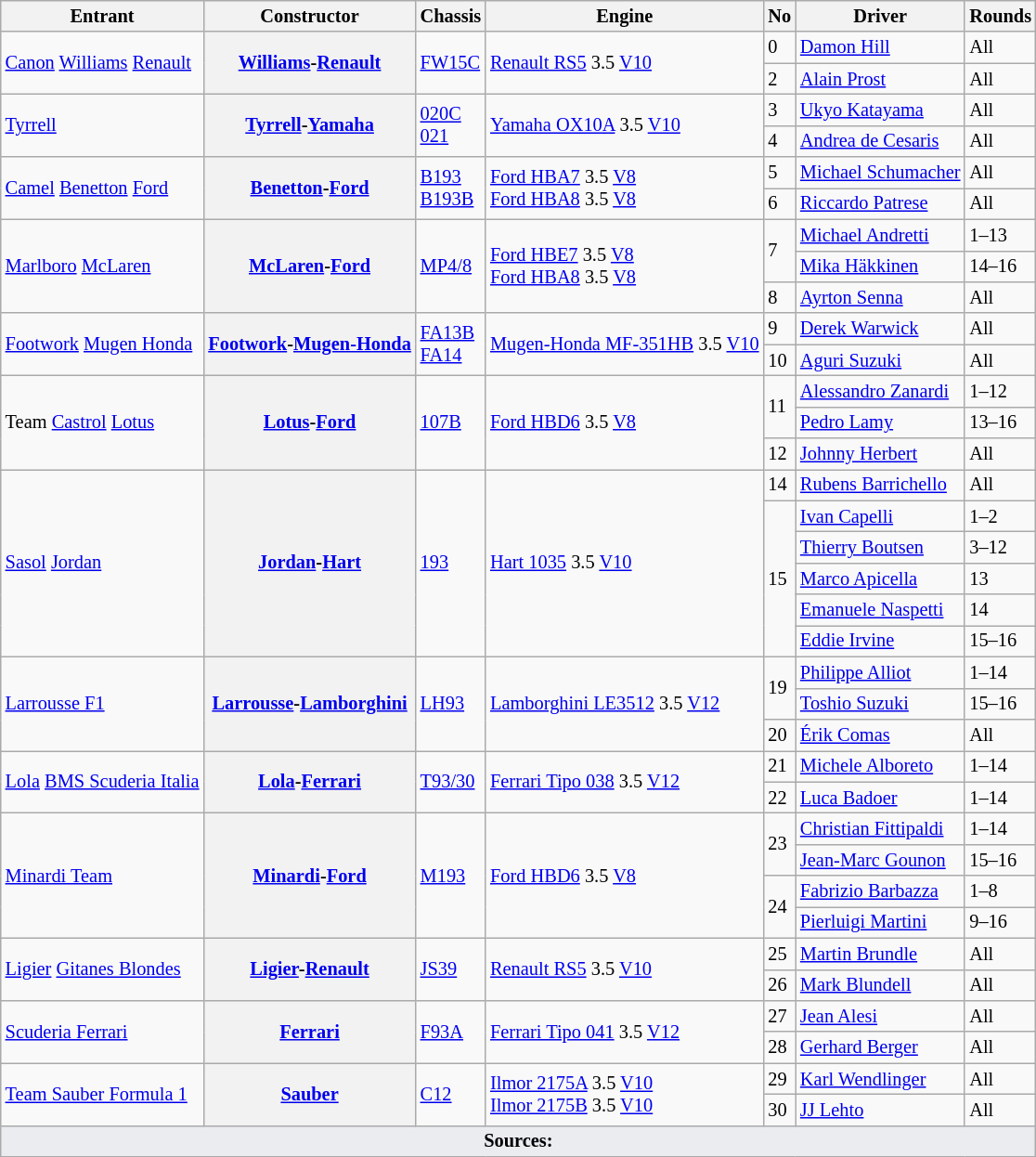<table class="wikitable sortable" style="font-size: 85%">
<tr>
<th>Entrant</th>
<th>Constructor</th>
<th>Chassis</th>
<th>Engine</th>
<th>No</th>
<th>Driver</th>
<th>Rounds</th>
</tr>
<tr>
<td rowspan=2> <a href='#'>Canon</a> <a href='#'>Williams</a> <a href='#'>Renault</a></td>
<th rowspan=2><a href='#'>Williams</a>-<a href='#'>Renault</a></th>
<td rowspan=2><a href='#'>FW15C</a></td>
<td rowspan=2><a href='#'>Renault RS5</a> 3.5 <a href='#'>V10</a></td>
<td>0</td>
<td> <a href='#'>Damon Hill</a></td>
<td>All</td>
</tr>
<tr>
<td>2</td>
<td> <a href='#'>Alain Prost</a></td>
<td>All</td>
</tr>
<tr>
<td rowspan=2> <a href='#'>Tyrrell</a></td>
<th rowspan=2><a href='#'>Tyrrell</a>-<a href='#'>Yamaha</a></th>
<td rowspan=2><a href='#'>020C</a><br><a href='#'>021</a></td>
<td rowspan=2><a href='#'>Yamaha OX10A</a> 3.5 <a href='#'>V10</a></td>
<td>3</td>
<td> <a href='#'>Ukyo Katayama</a></td>
<td>All</td>
</tr>
<tr>
<td>4</td>
<td> <a href='#'>Andrea de Cesaris</a></td>
<td>All</td>
</tr>
<tr>
<td rowspan=2> <a href='#'>Camel</a> <a href='#'>Benetton</a> <a href='#'>Ford</a></td>
<th rowspan=2><a href='#'>Benetton</a>-<a href='#'>Ford</a></th>
<td rowspan=2><a href='#'>B193</a><br><a href='#'>B193B</a></td>
<td rowspan=2><a href='#'>Ford HBA7</a> 3.5 <a href='#'>V8</a><br><a href='#'>Ford HBA8</a> 3.5 <a href='#'>V8</a></td>
<td>5</td>
<td nowrap> <a href='#'>Michael Schumacher</a></td>
<td>All</td>
</tr>
<tr>
<td>6</td>
<td> <a href='#'>Riccardo Patrese</a></td>
<td>All</td>
</tr>
<tr>
<td rowspan=3> <a href='#'>Marlboro</a> <a href='#'>McLaren</a></td>
<th rowspan=3><a href='#'>McLaren</a>-<a href='#'>Ford</a></th>
<td rowspan=3><a href='#'>MP4/8</a></td>
<td rowspan=3><a href='#'>Ford HBE7</a> 3.5 <a href='#'>V8</a><br><a href='#'>Ford HBA8</a> 3.5 <a href='#'>V8</a></td>
<td rowspan=2>7</td>
<td> <a href='#'>Michael Andretti</a></td>
<td>1–13</td>
</tr>
<tr>
<td> <a href='#'>Mika Häkkinen</a></td>
<td>14–16</td>
</tr>
<tr>
<td>8</td>
<td> <a href='#'>Ayrton Senna</a></td>
<td>All</td>
</tr>
<tr>
<td rowspan=2 nowrap> <a href='#'>Footwork</a> <a href='#'>Mugen Honda</a></td>
<th rowspan=2 nowrap><a href='#'>Footwork</a>-<a href='#'>Mugen-Honda</a></th>
<td rowspan=2 nowrap><a href='#'>FA13B</a><br><a href='#'>FA14</a></td>
<td rowspan=2 nowrap><a href='#'>Mugen-Honda MF-351HB</a> 3.5 <a href='#'>V10</a></td>
<td>9</td>
<td> <a href='#'>Derek Warwick</a></td>
<td>All</td>
</tr>
<tr>
<td>10</td>
<td> <a href='#'>Aguri Suzuki</a></td>
<td>All</td>
</tr>
<tr>
<td rowspan=3> Team <a href='#'>Castrol</a> <a href='#'>Lotus</a></td>
<th rowspan=3><a href='#'>Lotus</a>-<a href='#'>Ford</a></th>
<td rowspan=3><a href='#'>107B</a></td>
<td rowspan=3><a href='#'>Ford HBD6</a> 3.5 <a href='#'>V8</a></td>
<td rowspan=2>11</td>
<td> <a href='#'>Alessandro Zanardi</a></td>
<td>1–12</td>
</tr>
<tr>
<td> <a href='#'>Pedro Lamy</a></td>
<td>13–16</td>
</tr>
<tr>
<td>12</td>
<td> <a href='#'>Johnny Herbert</a></td>
<td>All</td>
</tr>
<tr>
<td rowspan=6> <a href='#'>Sasol</a> <a href='#'>Jordan</a></td>
<th rowspan=6><a href='#'>Jordan</a>-<a href='#'>Hart</a></th>
<td rowspan=6><a href='#'>193</a></td>
<td rowspan=6><a href='#'>Hart 1035</a> 3.5 <a href='#'>V10</a></td>
<td>14</td>
<td> <a href='#'>Rubens Barrichello</a></td>
<td>All</td>
</tr>
<tr>
<td rowspan=5>15</td>
<td> <a href='#'>Ivan Capelli</a></td>
<td>1–2</td>
</tr>
<tr>
<td> <a href='#'>Thierry Boutsen</a></td>
<td>3–12</td>
</tr>
<tr>
<td> <a href='#'>Marco Apicella</a></td>
<td>13</td>
</tr>
<tr>
<td> <a href='#'>Emanuele Naspetti</a></td>
<td>14</td>
</tr>
<tr>
<td> <a href='#'>Eddie Irvine</a></td>
<td>15–16</td>
</tr>
<tr>
<td rowspan=3> <a href='#'>Larrousse F1</a></td>
<th rowspan=3><a href='#'>Larrousse</a>-<a href='#'>Lamborghini</a></th>
<td rowspan=3><a href='#'>LH93</a></td>
<td rowspan=3><a href='#'>Lamborghini LE3512</a> 3.5 <a href='#'>V12</a></td>
<td rowspan=2>19</td>
<td> <a href='#'>Philippe Alliot</a></td>
<td>1–14</td>
</tr>
<tr>
<td> <a href='#'>Toshio Suzuki</a></td>
<td>15–16</td>
</tr>
<tr>
<td>20</td>
<td> <a href='#'>Érik Comas</a></td>
<td>All</td>
</tr>
<tr>
<td rowspan=2> <a href='#'>Lola</a> <a href='#'>BMS Scuderia Italia</a></td>
<th rowspan=2><a href='#'>Lola</a>-<a href='#'>Ferrari</a></th>
<td rowspan=2><a href='#'>T93/30</a></td>
<td rowspan=2><a href='#'>Ferrari Tipo 038</a> 3.5 <a href='#'>V12</a></td>
<td>21</td>
<td> <a href='#'>Michele Alboreto</a></td>
<td>1–14</td>
</tr>
<tr>
<td>22</td>
<td> <a href='#'>Luca Badoer</a></td>
<td>1–14</td>
</tr>
<tr>
<td rowspan=4> <a href='#'>Minardi Team</a></td>
<th rowspan=4><a href='#'>Minardi</a>-<a href='#'>Ford</a></th>
<td rowspan=4><a href='#'>M193</a></td>
<td rowspan=4><a href='#'>Ford HBD6</a> 3.5 <a href='#'>V8</a></td>
<td rowspan=2>23</td>
<td> <a href='#'>Christian Fittipaldi</a></td>
<td>1–14</td>
</tr>
<tr>
<td> <a href='#'>Jean-Marc Gounon</a></td>
<td>15–16</td>
</tr>
<tr>
<td rowspan=2>24</td>
<td> <a href='#'>Fabrizio Barbazza</a></td>
<td>1–8</td>
</tr>
<tr>
<td> <a href='#'>Pierluigi Martini</a></td>
<td>9–16</td>
</tr>
<tr>
<td rowspan=2> <a href='#'>Ligier</a> <a href='#'>Gitanes Blondes</a></td>
<th rowspan=2><a href='#'>Ligier</a>-<a href='#'>Renault</a></th>
<td rowspan=2><a href='#'>JS39</a></td>
<td rowspan=2><a href='#'>Renault RS5</a> 3.5 <a href='#'>V10</a></td>
<td>25</td>
<td> <a href='#'>Martin Brundle</a></td>
<td>All</td>
</tr>
<tr>
<td>26</td>
<td> <a href='#'>Mark Blundell</a></td>
<td>All</td>
</tr>
<tr>
<td rowspan=2> <a href='#'>Scuderia Ferrari</a></td>
<th rowspan=2><a href='#'>Ferrari</a></th>
<td rowspan=2><a href='#'>F93A</a></td>
<td rowspan=2><a href='#'>Ferrari Tipo 041</a> 3.5 <a href='#'>V12</a></td>
<td>27</td>
<td> <a href='#'>Jean Alesi</a></td>
<td>All</td>
</tr>
<tr>
<td>28</td>
<td> <a href='#'>Gerhard Berger</a></td>
<td>All</td>
</tr>
<tr>
<td rowspan=2> <a href='#'>Team Sauber Formula 1</a></td>
<th rowspan=2><a href='#'>Sauber</a></th>
<td rowspan=2><a href='#'>C12</a></td>
<td rowspan=2><a href='#'>Ilmor 2175A</a> 3.5 <a href='#'>V10</a><br><a href='#'>Ilmor 2175B</a> 3.5 <a href='#'>V10</a></td>
<td>29</td>
<td> <a href='#'>Karl Wendlinger</a></td>
<td>All</td>
</tr>
<tr>
<td>30</td>
<td> <a href='#'>JJ Lehto</a></td>
<td>All</td>
</tr>
<tr class="sortbottom">
<td colspan="7" style="background-color:#EAECF0;text-align:center"><strong>Sources:</strong></td>
</tr>
</table>
